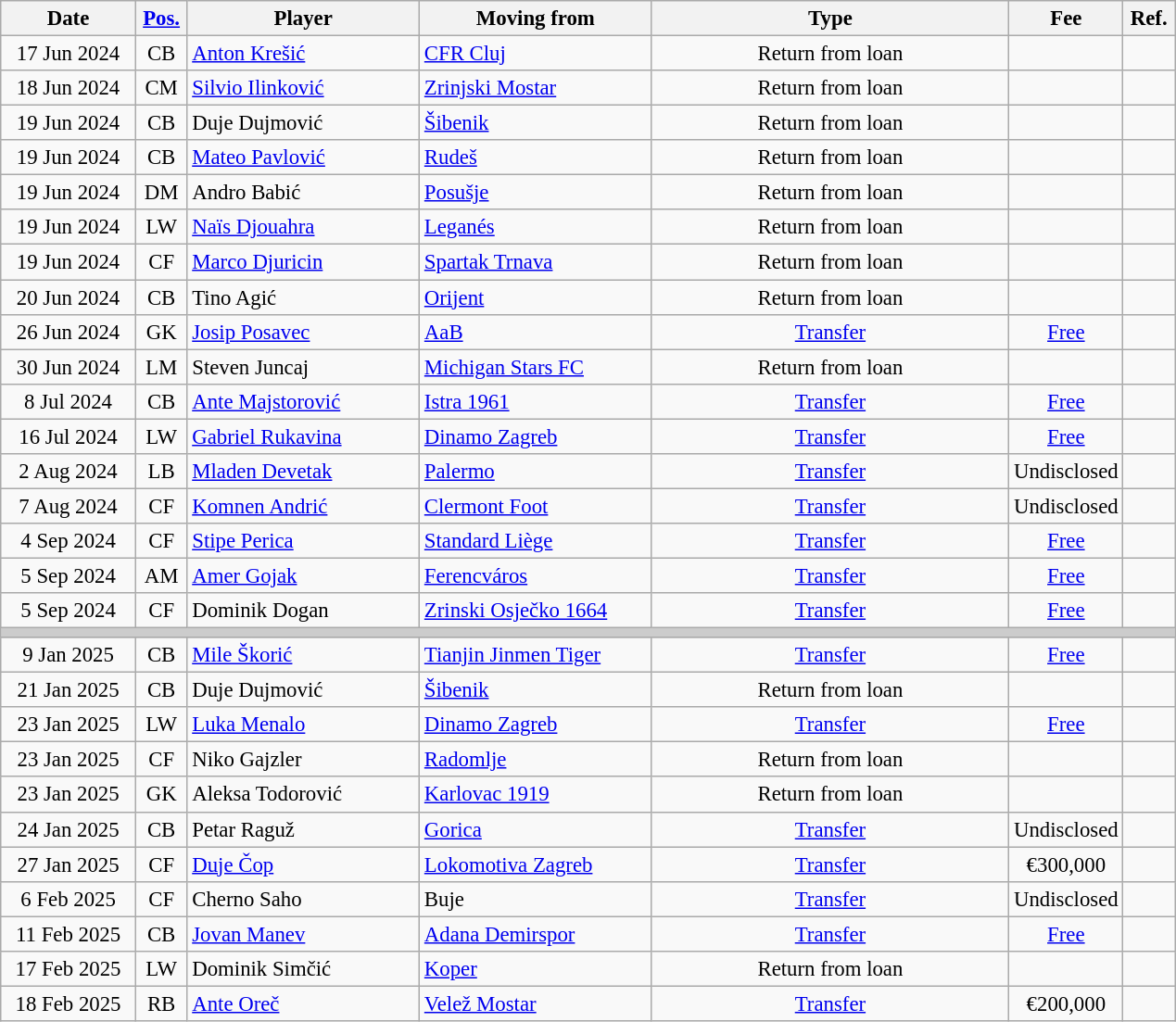<table class="wikitable" style="font-size: 95%; text-align: center;">
<tr>
<th width=90>Date</th>
<th width=30><a href='#'>Pos.</a></th>
<th width=160>Player</th>
<th width=160>Moving from</th>
<th width=250>Type</th>
<th width=75>Fee</th>
<th width=30>Ref.</th>
</tr>
<tr>
<td>17 Jun 2024</td>
<td>CB</td>
<td style="text-align:left;"> <a href='#'>Anton Krešić</a></td>
<td style="text-align:left;"> <a href='#'>CFR Cluj</a></td>
<td>Return from loan</td>
<td></td>
<td></td>
</tr>
<tr>
<td>18 Jun 2024</td>
<td>CM</td>
<td style="text-align:left;"> <a href='#'>Silvio Ilinković</a></td>
<td style="text-align:left;"> <a href='#'>Zrinjski Mostar</a></td>
<td>Return from loan</td>
<td></td>
<td></td>
</tr>
<tr>
<td>19 Jun 2024</td>
<td>CB</td>
<td style="text-align:left;"> Duje Dujmović</td>
<td style="text-align:left;"> <a href='#'>Šibenik</a></td>
<td>Return from loan</td>
<td></td>
<td></td>
</tr>
<tr>
<td>19 Jun 2024</td>
<td>CB</td>
<td style="text-align:left;"> <a href='#'>Mateo Pavlović</a></td>
<td style="text-align:left;"> <a href='#'>Rudeš</a></td>
<td>Return from loan</td>
<td></td>
<td></td>
</tr>
<tr>
<td>19 Jun 2024</td>
<td>DM</td>
<td style="text-align:left;"> Andro Babić</td>
<td style="text-align:left;"> <a href='#'>Posušje</a></td>
<td>Return from loan</td>
<td></td>
<td></td>
</tr>
<tr>
<td>19 Jun 2024</td>
<td>LW</td>
<td style="text-align:left;"> <a href='#'>Naïs Djouahra</a></td>
<td style="text-align:left;"> <a href='#'>Leganés</a></td>
<td>Return from loan</td>
<td></td>
<td></td>
</tr>
<tr>
<td>19 Jun 2024</td>
<td>CF</td>
<td style="text-align:left;"> <a href='#'>Marco Djuricin</a></td>
<td style="text-align:left;"> <a href='#'>Spartak Trnava</a></td>
<td>Return from loan</td>
<td></td>
<td></td>
</tr>
<tr>
<td>20 Jun 2024</td>
<td>CB</td>
<td style="text-align:left;"> Tino Agić</td>
<td style="text-align:left;"> <a href='#'>Orijent</a></td>
<td>Return from loan</td>
<td></td>
<td></td>
</tr>
<tr>
<td>26 Jun 2024</td>
<td>GK</td>
<td style="text-align:left;"> <a href='#'>Josip Posavec</a></td>
<td style="text-align:left;"> <a href='#'>AaB</a></td>
<td><a href='#'>Transfer</a></td>
<td><a href='#'>Free</a></td>
<td></td>
</tr>
<tr>
<td>30 Jun 2024</td>
<td>LM</td>
<td style="text-align:left;"> Steven Juncaj</td>
<td style="text-align:left;"> <a href='#'>Michigan Stars FC</a></td>
<td>Return from loan</td>
<td></td>
<td></td>
</tr>
<tr>
<td>8 Jul 2024</td>
<td>CB</td>
<td style="text-align:left;"> <a href='#'>Ante Majstorović</a></td>
<td style="text-align:left;"> <a href='#'>Istra 1961</a></td>
<td><a href='#'>Transfer</a></td>
<td><a href='#'>Free</a></td>
<td></td>
</tr>
<tr>
<td>16 Jul 2024</td>
<td>LW</td>
<td style="text-align:left;"> <a href='#'>Gabriel Rukavina</a></td>
<td style="text-align:left;"> <a href='#'>Dinamo Zagreb</a></td>
<td><a href='#'>Transfer</a></td>
<td><a href='#'>Free</a></td>
<td></td>
</tr>
<tr>
<td>2 Aug 2024</td>
<td>LB</td>
<td style="text-align:left;"> <a href='#'>Mladen Devetak</a></td>
<td style="text-align:left;"> <a href='#'>Palermo</a></td>
<td><a href='#'>Transfer</a></td>
<td>Undisclosed</td>
<td></td>
</tr>
<tr>
<td>7 Aug 2024</td>
<td>CF</td>
<td style="text-align:left;"> <a href='#'>Komnen Andrić</a></td>
<td style="text-align:left;"> <a href='#'>Clermont Foot</a></td>
<td><a href='#'>Transfer</a></td>
<td>Undisclosed</td>
<td></td>
</tr>
<tr>
<td>4 Sep 2024</td>
<td>CF</td>
<td style="text-align:left;"> <a href='#'>Stipe Perica</a></td>
<td style="text-align:left;"> <a href='#'>Standard Liège</a></td>
<td><a href='#'>Transfer</a></td>
<td><a href='#'>Free</a></td>
<td></td>
</tr>
<tr>
<td>5 Sep 2024</td>
<td>AM</td>
<td style="text-align:left;"> <a href='#'>Amer Gojak</a></td>
<td style="text-align:left;"> <a href='#'>Ferencváros</a></td>
<td><a href='#'>Transfer</a></td>
<td><a href='#'>Free</a></td>
<td></td>
</tr>
<tr>
<td>5 Sep 2024</td>
<td>CF</td>
<td style="text-align:left;"> Dominik Dogan</td>
<td style="text-align:left;"> <a href='#'>Zrinski Osječko 1664</a></td>
<td><a href='#'>Transfer</a></td>
<td><a href='#'>Free</a></td>
<td></td>
</tr>
<tr style="color:#CCCCCC;background-color:#CCCCCC">
<td colspan="7"></td>
</tr>
<tr>
<td>9 Jan 2025</td>
<td>CB</td>
<td style="text-align:left;"> <a href='#'>Mile Škorić</a></td>
<td style="text-align:left;"> <a href='#'>Tianjin Jinmen Tiger</a></td>
<td><a href='#'>Transfer</a></td>
<td><a href='#'>Free</a></td>
<td></td>
</tr>
<tr>
<td>21 Jan 2025</td>
<td>CB</td>
<td style="text-align:left;"> Duje Dujmović</td>
<td style="text-align:left;"> <a href='#'>Šibenik</a></td>
<td>Return from loan</td>
<td></td>
<td></td>
</tr>
<tr>
<td>23 Jan 2025</td>
<td>LW</td>
<td style="text-align:left;"> <a href='#'>Luka Menalo</a></td>
<td style="text-align:left;"> <a href='#'>Dinamo Zagreb</a></td>
<td><a href='#'>Transfer</a></td>
<td><a href='#'>Free</a></td>
<td></td>
</tr>
<tr>
<td>23 Jan 2025</td>
<td>CF</td>
<td style="text-align:left;"> Niko Gajzler</td>
<td style="text-align:left;"> <a href='#'>Radomlje</a></td>
<td>Return from loan</td>
<td></td>
<td></td>
</tr>
<tr>
<td>23 Jan 2025</td>
<td>GK</td>
<td style="text-align:left;"> Aleksa Todorović</td>
<td style="text-align:left;"> <a href='#'>Karlovac 1919</a></td>
<td>Return from loan</td>
<td></td>
<td></td>
</tr>
<tr>
<td>24 Jan 2025</td>
<td>CB</td>
<td style="text-align:left;"> Petar Raguž</td>
<td style="text-align:left;"> <a href='#'>Gorica</a></td>
<td><a href='#'>Transfer</a></td>
<td>Undisclosed</td>
<td></td>
</tr>
<tr>
<td>27 Jan 2025</td>
<td>CF</td>
<td style="text-align:left;"> <a href='#'>Duje Čop</a></td>
<td style="text-align:left;"> <a href='#'>Lokomotiva Zagreb</a></td>
<td><a href='#'>Transfer</a></td>
<td>€300,000</td>
<td></td>
</tr>
<tr>
<td>6 Feb 2025</td>
<td>CF</td>
<td style="text-align:left;"> Cherno Saho</td>
<td style="text-align:left;"> Buje</td>
<td><a href='#'>Transfer</a></td>
<td>Undisclosed</td>
<td></td>
</tr>
<tr>
<td>11 Feb 2025</td>
<td>CB</td>
<td style="text-align:left;"> <a href='#'>Jovan Manev</a></td>
<td style="text-align:left;"> <a href='#'>Adana Demirspor</a></td>
<td><a href='#'>Transfer</a></td>
<td><a href='#'>Free</a></td>
<td></td>
</tr>
<tr>
<td>17 Feb 2025</td>
<td>LW</td>
<td style="text-align:left;"> Dominik Simčić</td>
<td style="text-align:left;"> <a href='#'>Koper</a></td>
<td>Return from loan</td>
<td></td>
<td></td>
</tr>
<tr>
<td>18 Feb 2025</td>
<td>RB</td>
<td style="text-align:left;"> <a href='#'>Ante Oreč</a></td>
<td style="text-align:left;"> <a href='#'>Velež Mostar</a></td>
<td><a href='#'>Transfer</a></td>
<td>€200,000</td>
<td></td>
</tr>
</table>
